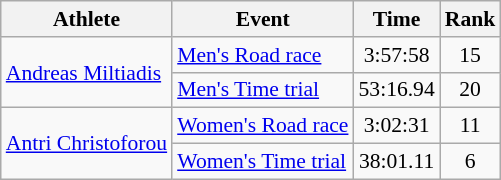<table class=wikitable style="font-size:90%;">
<tr>
<th>Athlete</th>
<th>Event</th>
<th>Time</th>
<th>Rank</th>
</tr>
<tr align=center>
<td align=left rowspan=2><a href='#'>Andreas Miltiadis</a></td>
<td align=left><a href='#'>Men's Road race</a></td>
<td>3:57:58</td>
<td>15</td>
</tr>
<tr align=center>
<td align=left><a href='#'>Men's Time trial</a></td>
<td>53:16.94</td>
<td>20</td>
</tr>
<tr align=center>
<td align=left rowspan=2><a href='#'>Antri Christoforou</a></td>
<td align=left><a href='#'>Women's Road race</a></td>
<td>3:02:31</td>
<td>11</td>
</tr>
<tr align=center>
<td align=left><a href='#'>Women's Time trial</a></td>
<td>38:01.11</td>
<td>6</td>
</tr>
</table>
